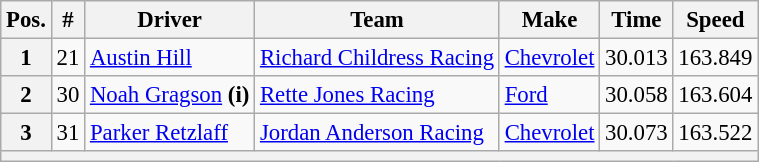<table class="wikitable" style="font-size:95%">
<tr>
<th>Pos.</th>
<th>#</th>
<th>Driver</th>
<th>Team</th>
<th>Make</th>
<th>Time</th>
<th>Speed</th>
</tr>
<tr>
<th>1</th>
<td>21</td>
<td><a href='#'>Austin Hill</a></td>
<td><a href='#'>Richard Childress Racing</a></td>
<td><a href='#'>Chevrolet</a></td>
<td>30.013</td>
<td>163.849</td>
</tr>
<tr>
<th>2</th>
<td>30</td>
<td><a href='#'>Noah Gragson</a> <strong>(i)</strong></td>
<td><a href='#'>Rette Jones Racing</a></td>
<td><a href='#'>Ford</a></td>
<td>30.058</td>
<td>163.604</td>
</tr>
<tr>
<th>3</th>
<td>31</td>
<td><a href='#'>Parker Retzlaff</a></td>
<td><a href='#'>Jordan Anderson Racing</a></td>
<td><a href='#'>Chevrolet</a></td>
<td>30.073</td>
<td>163.522</td>
</tr>
<tr>
<th colspan="7"></th>
</tr>
</table>
